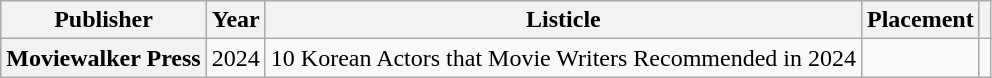<table class="wikitable plainrowheaders sortable" style="text-align:center">
<tr>
<th scope="col">Publisher</th>
<th scope="col">Year</th>
<th scope="col">Listicle</th>
<th scope="col">Placement</th>
<th scope="col" class="unsortable"></th>
</tr>
<tr>
<th scope="row">Moviewalker Press</th>
<td>2024</td>
<td style="text-align:left">10 Korean Actors that Movie Writers Recommended in 2024</td>
<td></td>
<td></td>
</tr>
</table>
